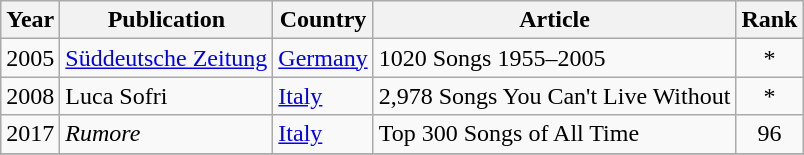<table class="wikitable">
<tr>
<th>Year</th>
<th>Publication</th>
<th>Country</th>
<th>Article</th>
<th>Rank</th>
</tr>
<tr>
<td>2005</td>
<td><a href='#'>Süddeutsche Zeitung</a></td>
<td><a href='#'>Germany</a></td>
<td>1020 Songs 1955–2005 </td>
<td style="text-align:center;">*</td>
</tr>
<tr>
<td>2008</td>
<td>Luca Sofri</td>
<td><a href='#'>Italy</a></td>
<td>2,978 Songs You Can't Live Without </td>
<td style="text-align:center;">*</td>
</tr>
<tr>
<td>2017</td>
<td><em>Rumore</em></td>
<td><a href='#'>Italy</a></td>
<td>Top 300 Songs of All Time </td>
<td style="text-align:center;">96</td>
</tr>
<tr>
</tr>
</table>
